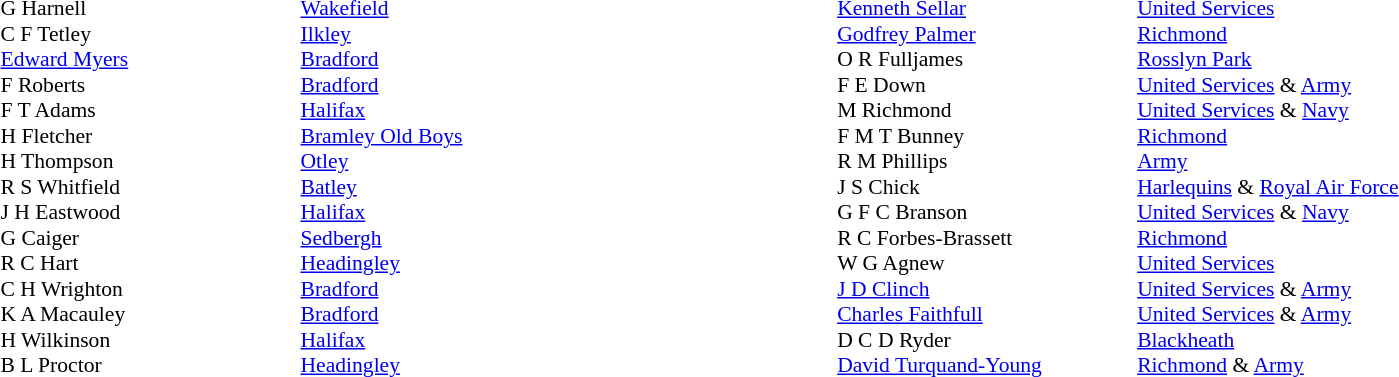<table width="80%">
<tr>
<td valign="top" width="50%"><br><table style="font-size: 90%" cellspacing="0" cellpadding="0">
<tr>
<th width="20"></th>
<th width="200"></th>
</tr>
<tr>
<td></td>
<td>G Harnell</td>
<td><a href='#'>Wakefield</a></td>
</tr>
<tr>
<td></td>
<td>C F Tetley</td>
<td><a href='#'>Ilkley</a></td>
</tr>
<tr>
<td></td>
<td><a href='#'>Edward Myers</a></td>
<td><a href='#'>Bradford</a></td>
</tr>
<tr>
<td></td>
<td>F Roberts</td>
<td><a href='#'>Bradford</a></td>
</tr>
<tr>
<td></td>
<td>F T Adams</td>
<td><a href='#'>Halifax</a></td>
</tr>
<tr>
<td></td>
<td>H Fletcher</td>
<td><a href='#'>Bramley Old Boys</a></td>
</tr>
<tr>
<td></td>
<td>H Thompson</td>
<td><a href='#'>Otley</a></td>
</tr>
<tr>
<td></td>
<td>R S Whitfield</td>
<td><a href='#'>Batley</a></td>
</tr>
<tr>
<td></td>
<td>J H Eastwood</td>
<td><a href='#'>Halifax</a></td>
</tr>
<tr>
<td></td>
<td>G Caiger</td>
<td><a href='#'>Sedbergh</a></td>
</tr>
<tr>
<td></td>
<td>R C Hart</td>
<td><a href='#'>Headingley</a></td>
</tr>
<tr>
<td></td>
<td>C H Wrighton</td>
<td><a href='#'>Bradford</a></td>
</tr>
<tr>
<td></td>
<td>K A Macauley</td>
<td><a href='#'>Bradford</a></td>
</tr>
<tr>
<td></td>
<td>H Wilkinson</td>
<td><a href='#'>Halifax</a></td>
</tr>
<tr>
<td></td>
<td>B L Proctor</td>
<td><a href='#'>Headingley</a></td>
</tr>
<tr>
</tr>
</table>
</td>
<td valign="top" width="50%"><br><table style="font-size: 90%" cellspacing="0" cellpadding="0" align="center">
<tr>
<th width="20"></th>
<th width="200"></th>
</tr>
<tr>
<td></td>
<td><a href='#'>Kenneth Sellar</a></td>
<td><a href='#'>United Services</a></td>
</tr>
<tr>
<td></td>
<td><a href='#'>Godfrey Palmer</a></td>
<td><a href='#'>Richmond</a></td>
</tr>
<tr>
<td></td>
<td>O R Fulljames</td>
<td><a href='#'>Rosslyn Park</a></td>
</tr>
<tr>
<td></td>
<td>F E Down</td>
<td><a href='#'>United Services</a> & <a href='#'>Army</a></td>
</tr>
<tr>
<td></td>
<td>M Richmond</td>
<td><a href='#'>United Services</a> & <a href='#'>Navy</a></td>
</tr>
<tr>
<td></td>
<td>F M T Bunney</td>
<td><a href='#'>Richmond</a></td>
</tr>
<tr>
<td></td>
<td>R M Phillips</td>
<td><a href='#'>Army</a></td>
</tr>
<tr>
<td></td>
<td>J S Chick</td>
<td><a href='#'>Harlequins</a> & <a href='#'>Royal Air Force</a></td>
</tr>
<tr>
<td></td>
<td>G F C Branson</td>
<td><a href='#'>United Services</a> & <a href='#'>Navy</a></td>
</tr>
<tr>
<td></td>
<td>R C Forbes-Brassett</td>
<td><a href='#'>Richmond</a></td>
</tr>
<tr>
<td></td>
<td>W G Agnew</td>
<td><a href='#'>United Services</a></td>
</tr>
<tr>
<td></td>
<td><a href='#'>J D Clinch</a></td>
<td><a href='#'>United Services</a> & <a href='#'>Army</a></td>
</tr>
<tr>
<td></td>
<td><a href='#'>Charles Faithfull</a></td>
<td><a href='#'>United Services</a> & <a href='#'>Army</a></td>
</tr>
<tr>
<td></td>
<td>D C D Ryder</td>
<td><a href='#'>Blackheath</a></td>
</tr>
<tr>
<td></td>
<td><a href='#'>David Turquand-Young</a></td>
<td><a href='#'>Richmond</a> & <a href='#'>Army</a></td>
</tr>
<tr>
</tr>
</table>
</td>
</tr>
</table>
